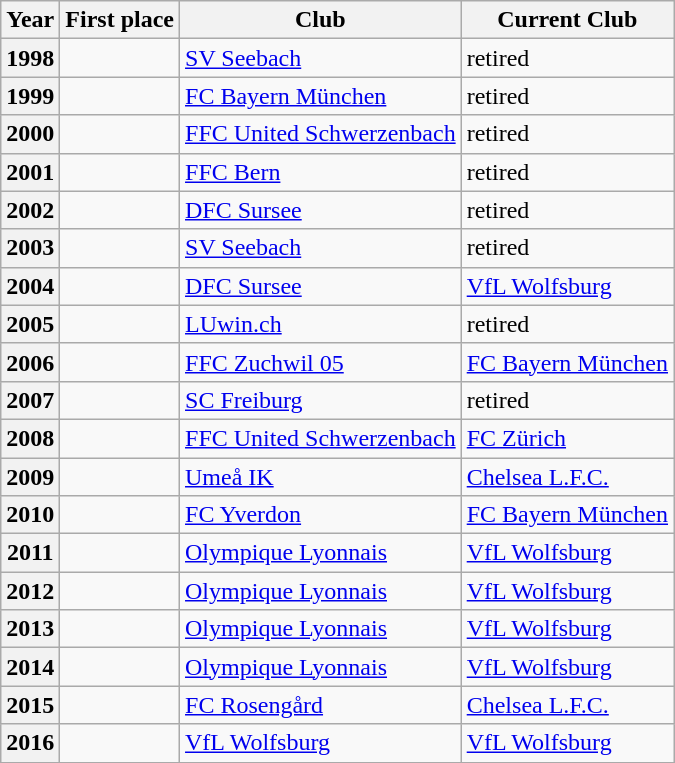<table class="wikitable plainrowheaders sortable">
<tr>
<th scope=col>Year</th>
<th scope=col>First place</th>
<th scope=col>Club</th>
<th scope=col>Current Club</th>
</tr>
<tr>
<th scope=row style=text-align:center>1998</th>
<td></td>
<td> <a href='#'>SV Seebach</a></td>
<td> retired</td>
</tr>
<tr>
<th scope=row style=text-align:center>1999</th>
<td></td>
<td> <a href='#'>FC Bayern München</a></td>
<td> retired</td>
</tr>
<tr>
<th scope=row style=text-align:center>2000</th>
<td></td>
<td> <a href='#'>FFC United Schwerzenbach</a></td>
<td> retired</td>
</tr>
<tr>
<th scope=row style=text-align:center>2001</th>
<td></td>
<td> <a href='#'>FFC Bern</a></td>
<td> retired</td>
</tr>
<tr>
<th scope=row style=text-align:center>2002</th>
<td></td>
<td> <a href='#'>DFC Sursee</a></td>
<td> retired</td>
</tr>
<tr>
<th scope=row style=text-align:center>2003</th>
<td></td>
<td> <a href='#'>SV Seebach</a></td>
<td> retired</td>
</tr>
<tr>
<th scope=row style=text-align:center>2004</th>
<td></td>
<td> <a href='#'>DFC Sursee</a></td>
<td> <a href='#'>VfL Wolfsburg</a></td>
</tr>
<tr>
<th scope=row style=text-align:center>2005</th>
<td></td>
<td> <a href='#'>LUwin.ch</a></td>
<td> retired</td>
</tr>
<tr>
<th scope=row style=text-align:center>2006</th>
<td></td>
<td> <a href='#'>FFC Zuchwil 05</a></td>
<td> <a href='#'>FC Bayern München</a></td>
</tr>
<tr>
<th scope=row style=text-align:center>2007</th>
<td></td>
<td> <a href='#'>SC Freiburg</a></td>
<td> retired</td>
</tr>
<tr>
<th scope=row style=text-align:center>2008</th>
<td></td>
<td> <a href='#'>FFC United Schwerzenbach</a></td>
<td> <a href='#'>FC Zürich</a></td>
</tr>
<tr>
<th scope=row style=text-align:center>2009</th>
<td></td>
<td> <a href='#'>Umeå IK</a></td>
<td> <a href='#'>Chelsea L.F.C.</a></td>
</tr>
<tr>
<th scope=row style=text-align:center>2010</th>
<td></td>
<td> <a href='#'>FC Yverdon</a></td>
<td> <a href='#'>FC Bayern München</a></td>
</tr>
<tr>
<th scope=row style=text-align:center>2011</th>
<td></td>
<td> <a href='#'>Olympique Lyonnais</a></td>
<td> <a href='#'>VfL Wolfsburg</a></td>
</tr>
<tr>
<th scope=row style=text-align:center>2012</th>
<td></td>
<td> <a href='#'>Olympique Lyonnais</a></td>
<td> <a href='#'>VfL Wolfsburg</a></td>
</tr>
<tr>
<th scope=row style=text-align:center>2013</th>
<td></td>
<td> <a href='#'>Olympique Lyonnais</a></td>
<td> <a href='#'>VfL Wolfsburg</a></td>
</tr>
<tr>
<th scope=row style=text-align:center>2014</th>
<td></td>
<td> <a href='#'>Olympique Lyonnais</a></td>
<td> <a href='#'>VfL Wolfsburg</a></td>
</tr>
<tr>
<th scope=row style=text-align:center>2015</th>
<td></td>
<td> <a href='#'>FC Rosengård</a></td>
<td> <a href='#'>Chelsea L.F.C.</a></td>
</tr>
<tr>
<th scope=row style=text-align:center>2016</th>
<td></td>
<td> <a href='#'>VfL Wolfsburg</a></td>
<td> <a href='#'>VfL Wolfsburg</a></td>
</tr>
</table>
